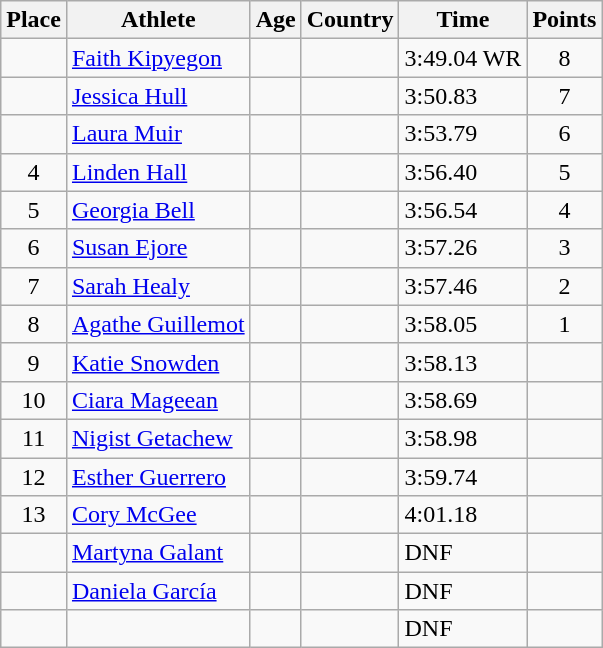<table class="wikitable mw-datatable sortable">
<tr>
<th>Place</th>
<th>Athlete</th>
<th>Age</th>
<th>Country</th>
<th>Time</th>
<th>Points</th>
</tr>
<tr>
<td align=center></td>
<td><a href='#'>Faith Kipyegon</a></td>
<td></td>
<td></td>
<td>3:49.04 WR</td>
<td align=center>8</td>
</tr>
<tr>
<td align=center></td>
<td><a href='#'>Jessica Hull</a></td>
<td></td>
<td></td>
<td>3:50.83</td>
<td align=center>7</td>
</tr>
<tr>
<td align=center></td>
<td><a href='#'>Laura Muir</a></td>
<td></td>
<td></td>
<td>3:53.79</td>
<td align=center>6</td>
</tr>
<tr>
<td align=center>4</td>
<td><a href='#'>Linden Hall</a></td>
<td></td>
<td></td>
<td>3:56.40</td>
<td align=center>5</td>
</tr>
<tr>
<td align=center>5</td>
<td><a href='#'>Georgia Bell</a></td>
<td></td>
<td></td>
<td>3:56.54</td>
<td align=center>4</td>
</tr>
<tr>
<td align=center>6</td>
<td><a href='#'>Susan Ejore</a></td>
<td></td>
<td></td>
<td>3:57.26</td>
<td align=center>3</td>
</tr>
<tr>
<td align=center>7</td>
<td><a href='#'>Sarah Healy</a></td>
<td></td>
<td></td>
<td>3:57.46</td>
<td align=center>2</td>
</tr>
<tr>
<td align=center>8</td>
<td><a href='#'>Agathe Guillemot</a></td>
<td></td>
<td></td>
<td>3:58.05</td>
<td align=center>1</td>
</tr>
<tr>
<td align=center>9</td>
<td><a href='#'>Katie Snowden</a></td>
<td></td>
<td></td>
<td>3:58.13</td>
<td align=center></td>
</tr>
<tr>
<td align=center>10</td>
<td><a href='#'>Ciara Mageean</a></td>
<td></td>
<td></td>
<td>3:58.69</td>
<td align=center></td>
</tr>
<tr>
<td align=center>11</td>
<td><a href='#'>Nigist Getachew</a></td>
<td></td>
<td></td>
<td>3:58.98</td>
<td align=center></td>
</tr>
<tr>
<td align=center>12</td>
<td><a href='#'>Esther Guerrero</a></td>
<td></td>
<td></td>
<td>3:59.74</td>
<td align=center></td>
</tr>
<tr>
<td align=center>13</td>
<td><a href='#'>Cory McGee</a></td>
<td></td>
<td></td>
<td>4:01.18</td>
<td align=center></td>
</tr>
<tr>
<td align=center></td>
<td><a href='#'>Martyna Galant</a></td>
<td></td>
<td></td>
<td>DNF</td>
<td align=center></td>
</tr>
<tr>
<td align=center></td>
<td><a href='#'>Daniela García</a></td>
<td></td>
<td></td>
<td>DNF</td>
<td align=center></td>
</tr>
<tr>
<td align=center></td>
<td></td>
<td></td>
<td></td>
<td>DNF</td>
<td align=center></td>
</tr>
</table>
